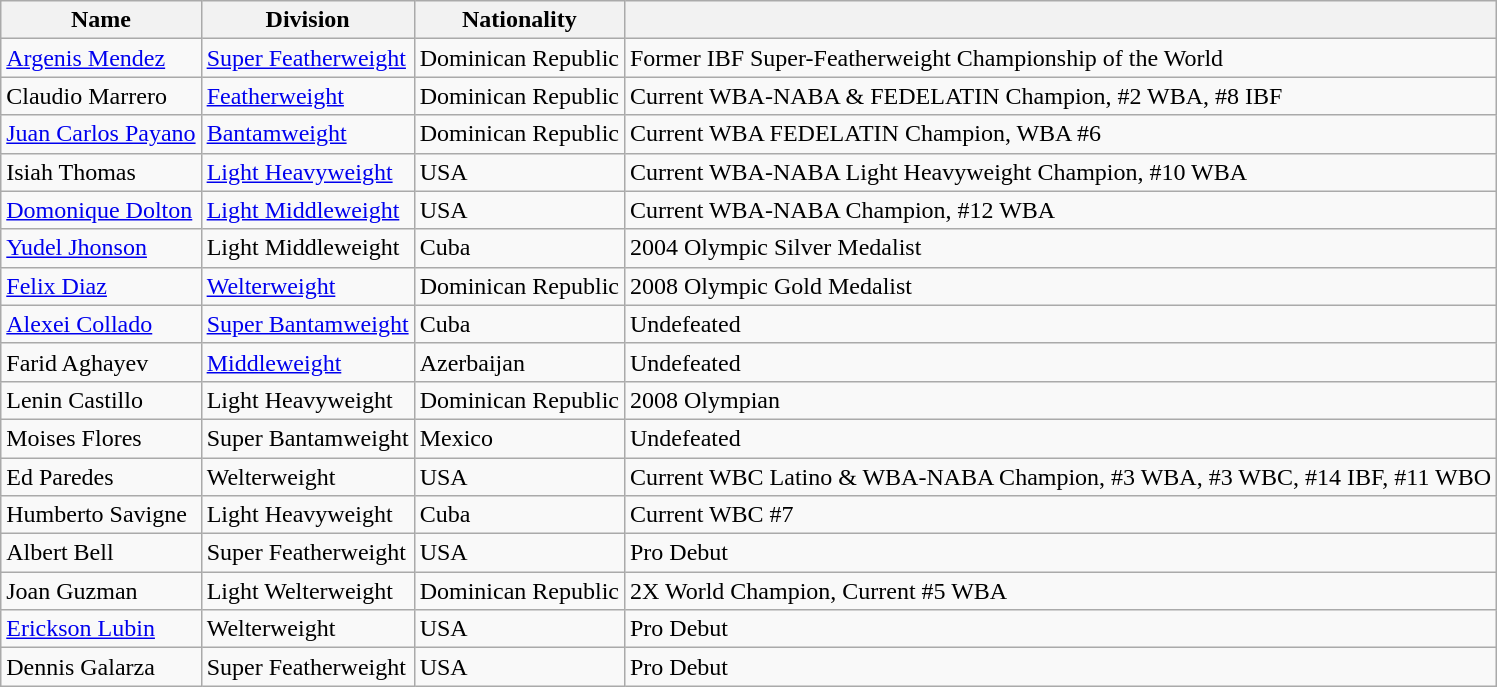<table class="wikitable sortable">
<tr>
<th>Name</th>
<th>Division</th>
<th>Nationality</th>
<th></th>
</tr>
<tr>
<td><a href='#'>Argenis Mendez</a></td>
<td><a href='#'>Super Featherweight</a></td>
<td>Dominican Republic</td>
<td>Former IBF Super-Featherweight Championship of the World</td>
</tr>
<tr>
<td>Claudio Marrero</td>
<td><a href='#'>Featherweight</a></td>
<td>Dominican Republic</td>
<td>Current WBA-NABA & FEDELATIN Champion, #2 WBA, #8 IBF</td>
</tr>
<tr>
<td><a href='#'>Juan Carlos Payano</a></td>
<td><a href='#'>Bantamweight</a></td>
<td>Dominican Republic</td>
<td>Current WBA FEDELATIN Champion, WBA #6</td>
</tr>
<tr>
<td>Isiah Thomas</td>
<td><a href='#'>Light Heavyweight</a></td>
<td>USA</td>
<td>Current WBA-NABA Light Heavyweight Champion, #10 WBA</td>
</tr>
<tr>
<td><a href='#'>Domonique Dolton</a></td>
<td><a href='#'>Light Middleweight</a></td>
<td>USA</td>
<td>Current WBA-NABA Champion, #12 WBA</td>
</tr>
<tr>
<td><a href='#'>Yudel Jhonson</a></td>
<td>Light Middleweight</td>
<td>Cuba</td>
<td>2004 Olympic Silver Medalist</td>
</tr>
<tr>
<td><a href='#'>Felix Diaz</a></td>
<td><a href='#'>Welterweight</a></td>
<td>Dominican Republic</td>
<td>2008 Olympic Gold Medalist</td>
</tr>
<tr>
<td><a href='#'>Alexei Collado</a></td>
<td><a href='#'>Super Bantamweight</a></td>
<td>Cuba</td>
<td>Undefeated</td>
</tr>
<tr>
<td>Farid Aghayev</td>
<td><a href='#'>Middleweight</a></td>
<td>Azerbaijan</td>
<td>Undefeated</td>
</tr>
<tr>
<td>Lenin Castillo</td>
<td>Light Heavyweight</td>
<td>Dominican Republic</td>
<td>2008 Olympian</td>
</tr>
<tr>
<td>Moises Flores</td>
<td>Super Bantamweight</td>
<td>Mexico</td>
<td>Undefeated</td>
</tr>
<tr>
<td>Ed Paredes</td>
<td>Welterweight</td>
<td>USA</td>
<td>Current WBC Latino & WBA-NABA Champion, #3 WBA, #3 WBC, #14 IBF, #11 WBO</td>
</tr>
<tr>
<td>Humberto Savigne</td>
<td>Light Heavyweight</td>
<td>Cuba</td>
<td>Current WBC #7</td>
</tr>
<tr>
<td>Albert Bell</td>
<td>Super Featherweight</td>
<td>USA</td>
<td>Pro Debut</td>
</tr>
<tr>
<td>Joan Guzman</td>
<td>Light Welterweight</td>
<td>Dominican Republic</td>
<td>2X World Champion, Current #5 WBA</td>
</tr>
<tr>
<td><a href='#'>Erickson Lubin</a></td>
<td>Welterweight</td>
<td>USA</td>
<td>Pro Debut</td>
</tr>
<tr>
<td>Dennis Galarza</td>
<td>Super Featherweight</td>
<td>USA</td>
<td>Pro Debut</td>
</tr>
</table>
